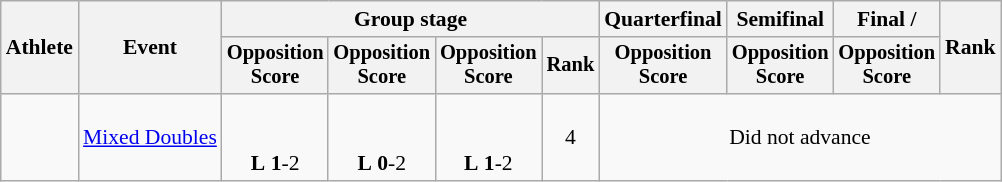<table class="wikitable" style="font-size:90%">
<tr>
<th rowspan=2>Athlete</th>
<th rowspan=2>Event</th>
<th colspan=4>Group stage</th>
<th>Quarterfinal</th>
<th>Semifinal</th>
<th>Final / </th>
<th rowspan=2>Rank</th>
</tr>
<tr style="font-size:95%">
<th>Opposition<br>Score</th>
<th>Opposition<br>Score</th>
<th>Opposition<br>Score</th>
<th>Rank</th>
<th>Opposition<br>Score</th>
<th>Opposition<br>Score</th>
<th>Opposition<br>Score</th>
</tr>
<tr align=center>
<td align=left><br></td>
<td align=left><a href='#'>Mixed Doubles</a></td>
<td><small><br></small> <br> <strong>L</strong> <strong>1</strong>-2</td>
<td><small><br></small> <br> <strong>L</strong> <strong>0</strong>-2</td>
<td><small><br></small> <br> <strong>L</strong> <strong>1</strong>-2</td>
<td>4</td>
<td colspan=4>Did not advance</td>
</tr>
</table>
